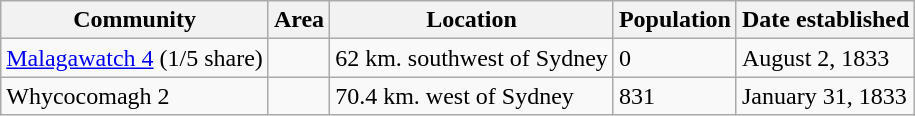<table class="wikitable">
<tr>
<th>Community</th>
<th>Area</th>
<th>Location</th>
<th>Population</th>
<th>Date established</th>
</tr>
<tr>
<td><a href='#'>Malagawatch 4</a> (1/5 share)</td>
<td></td>
<td>62 km. southwest of Sydney</td>
<td>0</td>
<td>August 2, 1833</td>
</tr>
<tr>
<td>Whycocomagh 2</td>
<td></td>
<td>70.4 km. west of Sydney</td>
<td>831</td>
<td>January 31, 1833</td>
</tr>
</table>
